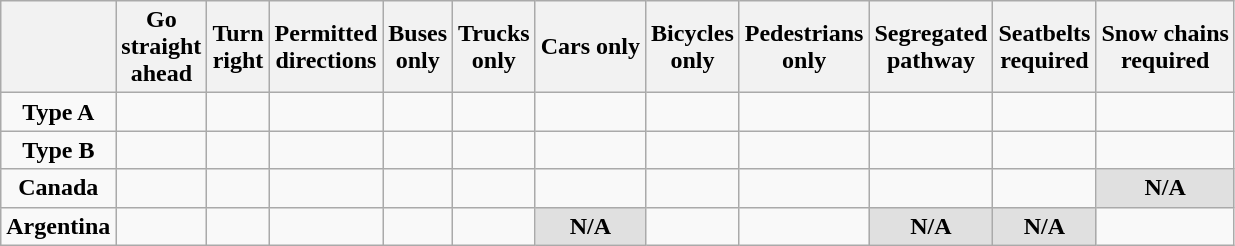<table class="wikitable" style="text-align: center;">
<tr>
<th scope="col" width="5em"> </th>
<th>Go <br> straight <br>ahead</th>
<th>Turn<br>right</th>
<th>Permitted <br>directions</th>
<th>Buses<br>only</th>
<th>Trucks<br>only</th>
<th>Cars only</th>
<th>Bicycles<br>only</th>
<th>Pedestrians<br>only</th>
<th>Segregated <br>pathway</th>
<th>Seatbelts <br>required</th>
<th>Snow chains <br>required</th>
</tr>
<tr>
<td><strong>Type A</strong></td>
<td></td>
<td></td>
<td></td>
<td></td>
<td></td>
<td></td>
<td></td>
<td></td>
<td></td>
<td></td>
<td></td>
</tr>
<tr>
<td><strong>Type B</strong></td>
<td></td>
<td></td>
<td></td>
<td></td>
<td></td>
<td></td>
<td></td>
<td></td>
<td></td>
<td></td>
<td></td>
</tr>
<tr>
<td><strong>Canada</strong></td>
<td></td>
<td></td>
<td></td>
<td></td>
<td></td>
<td></td>
<td></td>
<td></td>
<td></td>
<td></td>
<td rowspan="1" style="background: #E0E0E0;"><strong><span>N/A</span></strong><br></td>
</tr>
<tr>
<td><strong>Argentina</strong></td>
<td></td>
<td></td>
<td></td>
<td></td>
<td></td>
<td rowspan="1" style="background: #E0E0E0;"><strong><span>N/A</span></strong><br></td>
<td></td>
<td></td>
<td rowspan="1" style="background: #E0E0E0;"><strong><span>N/A</span></strong><br></td>
<td rowspan="1" style="background: #E0E0E0;"><strong><span>N/A</span></strong><br></td>
<td></td>
</tr>
</table>
